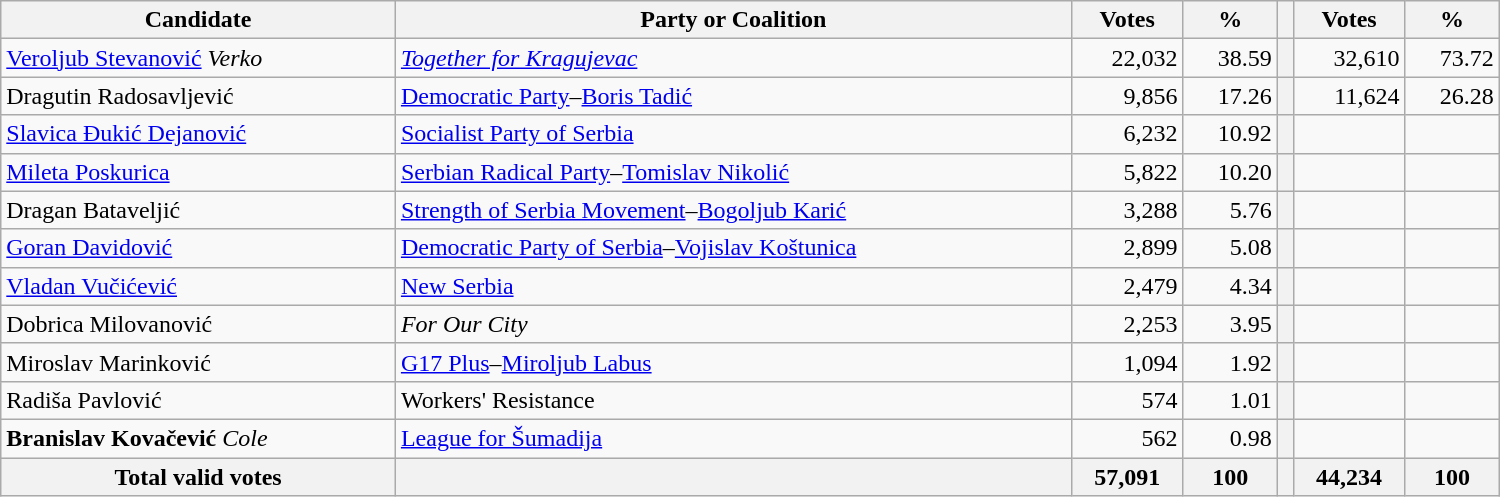<table style="width:1000px;" class="wikitable">
<tr>
<th>Candidate</th>
<th>Party or Coalition</th>
<th>Votes</th>
<th>%</th>
<th></th>
<th>Votes</th>
<th>%</th>
</tr>
<tr>
<td align="left"><a href='#'>Veroljub Stevanović</a> <em>Verko</em></td>
<td align="left"><em><a href='#'>Together for Kragujevac</a></em></td>
<td align="right">22,032</td>
<td align="right">38.59</td>
<th align="left"></th>
<td align="right">32,610</td>
<td align="right">73.72</td>
</tr>
<tr>
<td align="left">Dragutin Radosavljević</td>
<td align="left"><a href='#'>Democratic Party</a>–<a href='#'>Boris Tadić</a></td>
<td align="right">9,856</td>
<td align="right">17.26</td>
<th align="left"></th>
<td align="right">11,624</td>
<td align="right">26.28</td>
</tr>
<tr>
<td align="left"><a href='#'>Slavica Đukić Dejanović</a></td>
<td align="left"><a href='#'>Socialist Party of Serbia</a></td>
<td align="right">6,232</td>
<td align="right">10.92</td>
<th align="left"></th>
<td align="right"></td>
<td align="right"></td>
</tr>
<tr>
<td align="left"><a href='#'>Mileta Poskurica</a></td>
<td align="left"><a href='#'>Serbian Radical Party</a>–<a href='#'>Tomislav Nikolić</a></td>
<td align="right">5,822</td>
<td align="right">10.20</td>
<th align="left"></th>
<td align="right"></td>
<td align="right"></td>
</tr>
<tr>
<td align="left">Dragan Bataveljić</td>
<td align="left"><a href='#'>Strength of Serbia Movement</a>–<a href='#'>Bogoljub Karić</a></td>
<td align="right">3,288</td>
<td align="right">5.76</td>
<th align="left"></th>
<td align="right"></td>
<td align="right"></td>
</tr>
<tr>
<td align="left"><a href='#'>Goran Davidović</a></td>
<td align="left"><a href='#'>Democratic Party of Serbia</a>–<a href='#'>Vojislav Koštunica</a></td>
<td align="right">2,899</td>
<td align="right">5.08</td>
<th align="left"></th>
<td align="right"></td>
<td align="right"></td>
</tr>
<tr>
<td align="left"><a href='#'>Vladan Vučićević</a></td>
<td align="left"><a href='#'>New Serbia</a></td>
<td align="right">2,479</td>
<td align="right">4.34</td>
<th align="left"></th>
<td align="right"></td>
<td align="right"></td>
</tr>
<tr>
<td align="left">Dobrica Milovanović</td>
<td align="left"><em>For Our City</em></td>
<td align="right">2,253</td>
<td align="right">3.95</td>
<th align="left"></th>
<td align="right"></td>
<td align="right"></td>
</tr>
<tr>
<td align="left">Miroslav Marinković</td>
<td align="left"><a href='#'>G17 Plus</a>–<a href='#'>Miroljub Labus</a></td>
<td align="right">1,094</td>
<td align="right">1.92</td>
<th align="left"></th>
<td align="right"></td>
<td align="right"></td>
</tr>
<tr>
<td align="left">Radiša Pavlović</td>
<td align="left">Workers' Resistance</td>
<td align="right">574</td>
<td align="right">1.01</td>
<th align="left"></th>
<td align="right"></td>
<td align="right"></td>
</tr>
<tr>
<td align="left"><strong>Branislav Kovačević</strong> <em>Cole</em></td>
<td align="left"><a href='#'>League for Šumadija</a></td>
<td align="right">562</td>
<td align="right">0.98</td>
<th align="left"></th>
<td align="right"></td>
<td align="right"></td>
</tr>
<tr>
<th align="left">Total valid votes</th>
<th align="left"></th>
<th align="right">57,091</th>
<th align="right">100</th>
<th align="left"></th>
<th align="right">44,234</th>
<th align="right">100</th>
</tr>
</table>
